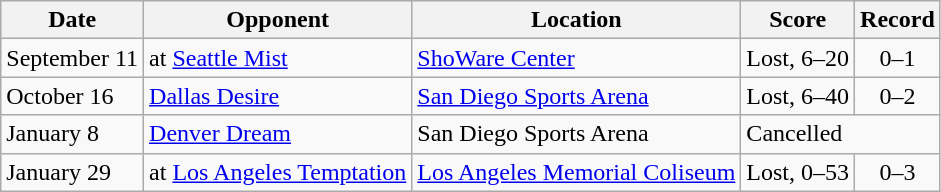<table class="wikitable">
<tr>
<th>Date</th>
<th>Opponent</th>
<th>Location</th>
<th>Score</th>
<th>Record</th>
</tr>
<tr>
<td>September 11</td>
<td>at <a href='#'>Seattle Mist</a></td>
<td><a href='#'>ShoWare Center</a></td>
<td>Lost, 6–20</td>
<td align=center>0–1</td>
</tr>
<tr>
<td>October 16</td>
<td><a href='#'>Dallas Desire</a></td>
<td><a href='#'>San Diego Sports Arena</a></td>
<td>Lost, 6–40</td>
<td align=center>0–2</td>
</tr>
<tr>
<td>January 8</td>
<td><a href='#'>Denver Dream</a></td>
<td>San Diego Sports Arena</td>
<td colspan=2>Cancelled</td>
</tr>
<tr>
<td>January 29</td>
<td>at <a href='#'>Los Angeles Temptation</a></td>
<td><a href='#'>Los Angeles Memorial Coliseum</a></td>
<td>Lost, 0–53</td>
<td align=center>0–3</td>
</tr>
</table>
